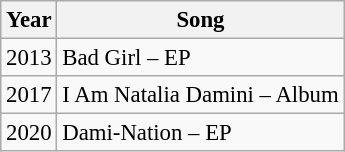<table class="wikitable" style="font-size: 95%;">
<tr>
<th>Year</th>
<th>Song</th>
</tr>
<tr>
<td rowspan="1">2013</td>
<td>Bad Girl – EP</td>
</tr>
<tr>
<td rowspan="1">2017</td>
<td>I Am Natalia Damini – Album</td>
</tr>
<tr>
<td rowspan="1">2020</td>
<td>Dami-Nation – EP</td>
</tr>
</table>
